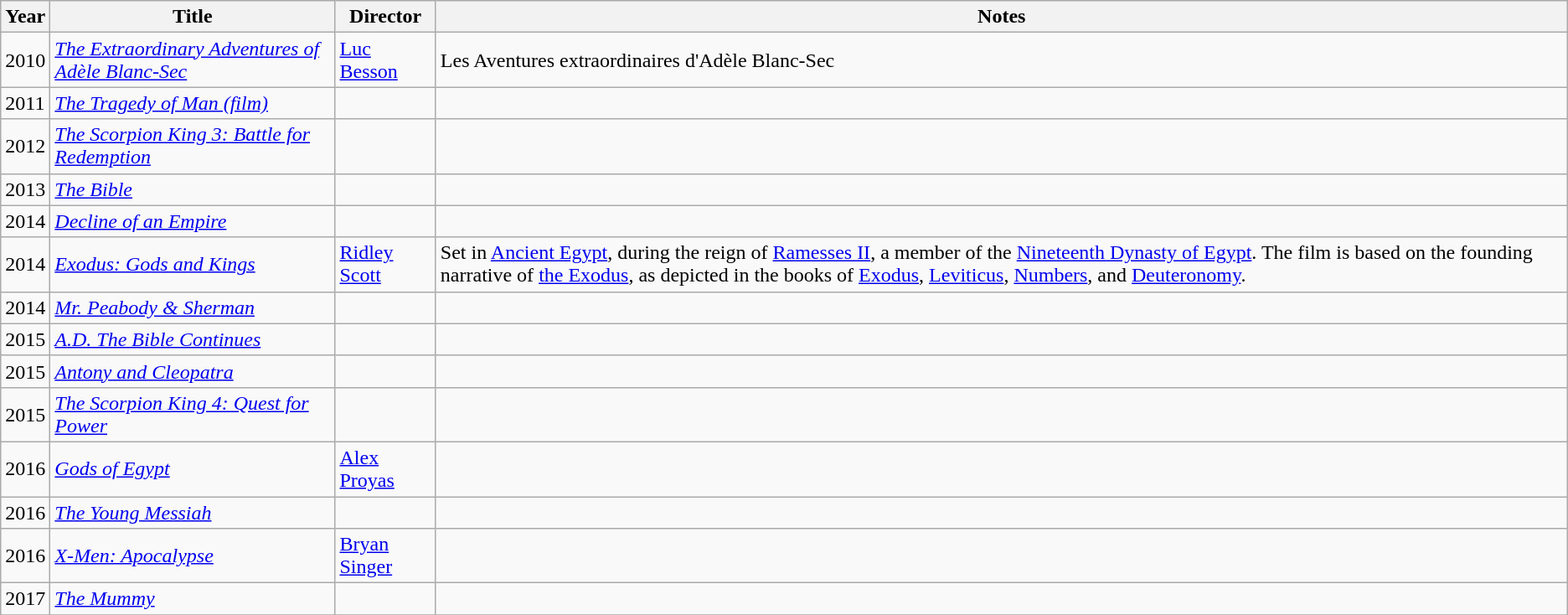<table class="wikitable sortable">
<tr>
<th>Year</th>
<th>Title</th>
<th>Director</th>
<th>Notes</th>
</tr>
<tr>
<td>2010</td>
<td><em><a href='#'>The Extraordinary Adventures of Adèle Blanc-Sec</a></em></td>
<td><a href='#'>Luc Besson</a></td>
<td>Les Aventures extraordinaires d'Adèle Blanc-Sec</td>
</tr>
<tr>
<td>2011</td>
<td><em><a href='#'>The Tragedy of Man (film)</a></em></td>
<td></td>
<td></td>
</tr>
<tr>
<td>2012</td>
<td><em><a href='#'>The Scorpion King 3: Battle for Redemption</a></em></td>
<td></td>
<td></td>
</tr>
<tr>
<td>2013</td>
<td><em><a href='#'>The Bible</a></em></td>
<td></td>
<td></td>
</tr>
<tr>
<td>2014</td>
<td><em><a href='#'>Decline of an Empire</a></em></td>
<td></td>
<td></td>
</tr>
<tr>
<td>2014</td>
<td><em><a href='#'>Exodus: Gods and Kings</a></em></td>
<td><a href='#'>Ridley Scott</a></td>
<td>Set in <a href='#'>Ancient Egypt</a>, during the reign of <a href='#'>Ramesses II</a>, a member of the <a href='#'>Nineteenth Dynasty of Egypt</a>. The film is based on the founding narrative of <a href='#'>the Exodus</a>, as depicted in the books of <a href='#'>Exodus</a>, <a href='#'>Leviticus</a>, <a href='#'>Numbers</a>, and <a href='#'>Deuteronomy</a>.</td>
</tr>
<tr>
<td>2014</td>
<td><em><a href='#'>Mr. Peabody & Sherman</a></em></td>
<td></td>
<td></td>
</tr>
<tr>
<td>2015</td>
<td><em><a href='#'>A.D. The Bible Continues</a></em></td>
<td></td>
<td></td>
</tr>
<tr>
<td>2015</td>
<td><em><a href='#'>Antony and Cleopatra</a></em></td>
<td></td>
<td></td>
</tr>
<tr>
<td>2015</td>
<td><em><a href='#'>The Scorpion King 4: Quest for Power</a></em></td>
<td></td>
<td></td>
</tr>
<tr>
<td>2016</td>
<td><em><a href='#'>Gods of Egypt</a></em></td>
<td><a href='#'>Alex Proyas</a></td>
<td></td>
</tr>
<tr>
<td>2016</td>
<td><em><a href='#'>The Young Messiah</a></em></td>
<td></td>
<td></td>
</tr>
<tr>
<td>2016</td>
<td><em><a href='#'>X-Men: Apocalypse</a></em></td>
<td><a href='#'>Bryan Singer</a></td>
<td></td>
</tr>
<tr>
<td>2017</td>
<td><em><a href='#'>The Mummy</a></em></td>
<td></td>
<td></td>
</tr>
<tr>
</tr>
</table>
